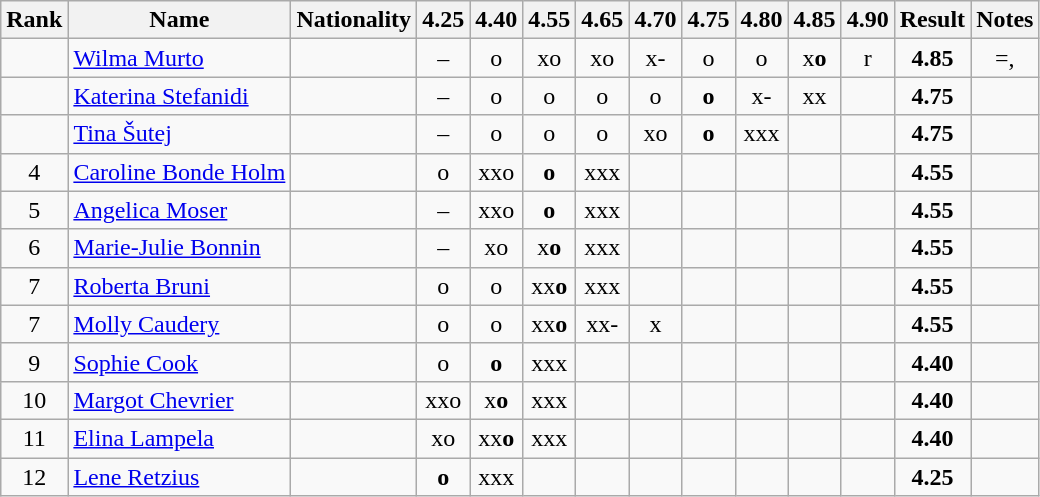<table class="wikitable sortable" style="text-align:center">
<tr>
<th>Rank</th>
<th>Name</th>
<th>Nationality</th>
<th>4.25</th>
<th>4.40</th>
<th>4.55</th>
<th>4.65</th>
<th>4.70</th>
<th>4.75</th>
<th>4.80</th>
<th>4.85</th>
<th>4.90</th>
<th>Result</th>
<th>Notes</th>
</tr>
<tr>
<td></td>
<td align=left><a href='#'>Wilma Murto</a></td>
<td align=left></td>
<td>–</td>
<td>o</td>
<td>xo</td>
<td>xo</td>
<td>x-</td>
<td>o</td>
<td>o</td>
<td>x<strong>o</strong></td>
<td>r</td>
<td><strong>4.85</strong></td>
<td>=<strong></strong>, <strong></strong></td>
</tr>
<tr>
<td></td>
<td align=left><a href='#'>Katerina Stefanidi</a></td>
<td align=left></td>
<td>–</td>
<td>o</td>
<td>o</td>
<td>o</td>
<td>o</td>
<td><strong>o</strong></td>
<td>x-</td>
<td>xx</td>
<td></td>
<td><strong>4.75</strong></td>
<td></td>
</tr>
<tr>
<td></td>
<td align=left><a href='#'>Tina Šutej</a></td>
<td align=left></td>
<td>–</td>
<td>o</td>
<td>o</td>
<td>o</td>
<td>xo</td>
<td><strong>o</strong></td>
<td>xxx</td>
<td></td>
<td></td>
<td><strong>4.75</strong></td>
<td></td>
</tr>
<tr>
<td>4</td>
<td align=left><a href='#'>Caroline Bonde Holm</a></td>
<td align=left></td>
<td>o</td>
<td>xxo</td>
<td><strong>o</strong></td>
<td>xxx</td>
<td></td>
<td></td>
<td></td>
<td></td>
<td></td>
<td><strong>4.55</strong></td>
<td></td>
</tr>
<tr>
<td>5</td>
<td align=left><a href='#'>Angelica Moser</a></td>
<td align=left></td>
<td>–</td>
<td>xxo</td>
<td><strong>o</strong></td>
<td>xxx</td>
<td></td>
<td></td>
<td></td>
<td></td>
<td></td>
<td><strong>4.55</strong></td>
<td></td>
</tr>
<tr>
<td>6</td>
<td align=left><a href='#'>Marie-Julie Bonnin</a></td>
<td align=left></td>
<td>–</td>
<td>xo</td>
<td>x<strong>o</strong></td>
<td>xxx</td>
<td></td>
<td></td>
<td></td>
<td></td>
<td></td>
<td><strong>4.55</strong></td>
<td></td>
</tr>
<tr>
<td>7</td>
<td align=left><a href='#'>Roberta Bruni</a></td>
<td align=left></td>
<td>o</td>
<td>o</td>
<td>xx<strong>o</strong></td>
<td>xxx</td>
<td></td>
<td></td>
<td></td>
<td></td>
<td></td>
<td><strong>4.55</strong></td>
<td></td>
</tr>
<tr>
<td>7</td>
<td align=left><a href='#'>Molly Caudery</a></td>
<td align=left></td>
<td>o</td>
<td>o</td>
<td>xx<strong>o</strong></td>
<td>xx-</td>
<td>x</td>
<td></td>
<td></td>
<td></td>
<td></td>
<td><strong>4.55</strong></td>
<td></td>
</tr>
<tr>
<td>9</td>
<td align=left><a href='#'>Sophie Cook</a></td>
<td align=left></td>
<td>o</td>
<td><strong>o</strong></td>
<td>xxx</td>
<td></td>
<td></td>
<td></td>
<td></td>
<td></td>
<td></td>
<td><strong>4.40</strong></td>
<td></td>
</tr>
<tr>
<td>10</td>
<td align=left><a href='#'>Margot Chevrier</a></td>
<td align=left></td>
<td>xxo</td>
<td>x<strong>o</strong></td>
<td>xxx</td>
<td></td>
<td></td>
<td></td>
<td></td>
<td></td>
<td></td>
<td><strong>4.40</strong></td>
<td></td>
</tr>
<tr>
<td>11</td>
<td align=left><a href='#'>Elina Lampela</a></td>
<td align=left></td>
<td>xo</td>
<td>xx<strong>o</strong></td>
<td>xxx</td>
<td></td>
<td></td>
<td></td>
<td></td>
<td></td>
<td></td>
<td><strong>4.40</strong></td>
<td></td>
</tr>
<tr>
<td>12</td>
<td align=left><a href='#'>Lene Retzius</a></td>
<td align=left></td>
<td><strong>o</strong></td>
<td>xxx</td>
<td></td>
<td></td>
<td></td>
<td></td>
<td></td>
<td></td>
<td></td>
<td><strong>4.25</strong></td>
<td></td>
</tr>
</table>
